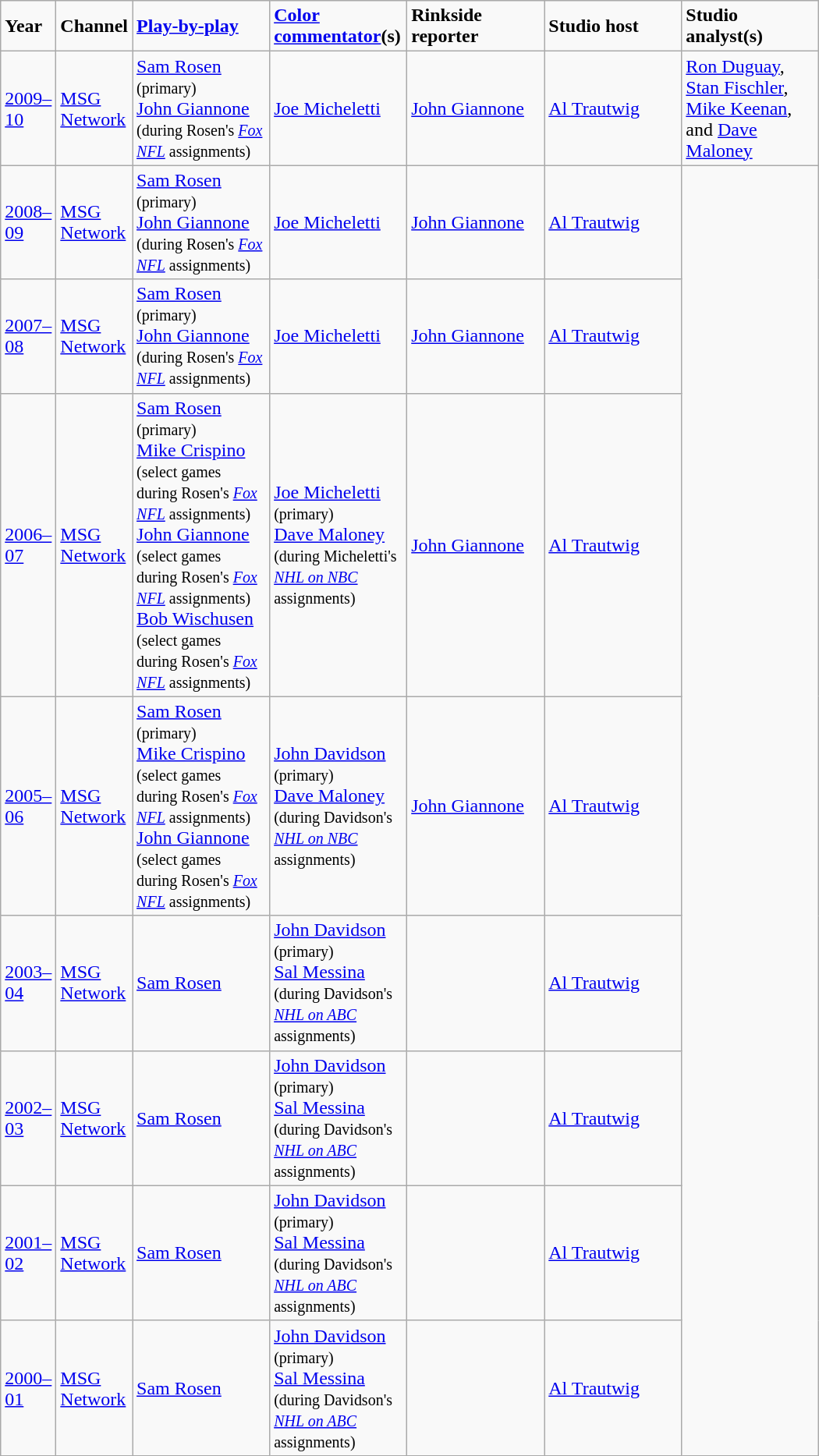<table class="wikitable">
<tr>
<td width="40"><strong>Year</strong></td>
<td width="40"><strong>Channel</strong></td>
<td width="110"><strong><a href='#'>Play-by-play</a></strong></td>
<td width="110"><strong><a href='#'>Color commentator</a>(s)</strong></td>
<td width="110"><strong>Rinkside reporter</strong></td>
<td width="110"><strong>Studio host</strong></td>
<td width="110"><strong>Studio analyst(s)</strong></td>
</tr>
<tr>
<td><a href='#'>2009–10</a></td>
<td><a href='#'>MSG Network</a></td>
<td><a href='#'>Sam Rosen</a> <small>(primary)</small><br><a href='#'>John Giannone</a> <small>(during Rosen's <em><a href='#'>Fox NFL</a></em> assignments)</small></td>
<td><a href='#'>Joe Micheletti</a></td>
<td><a href='#'>John Giannone</a></td>
<td><a href='#'>Al Trautwig</a></td>
<td><a href='#'>Ron Duguay</a>, <a href='#'>Stan Fischler</a>, <a href='#'>Mike Keenan</a>, and <a href='#'>Dave Maloney</a></td>
</tr>
<tr>
<td><a href='#'>2008–09</a></td>
<td><a href='#'>MSG Network</a></td>
<td><a href='#'>Sam Rosen</a> <small>(primary)</small><br><a href='#'>John Giannone</a> <small>(during Rosen's <em><a href='#'>Fox NFL</a></em> assignments)</small></td>
<td><a href='#'>Joe Micheletti</a></td>
<td><a href='#'>John Giannone</a></td>
<td><a href='#'>Al Trautwig</a></td>
</tr>
<tr>
<td><a href='#'>2007–08</a></td>
<td><a href='#'>MSG Network</a></td>
<td><a href='#'>Sam Rosen</a> <small>(primary)</small><br><a href='#'>John Giannone</a> <small>(during Rosen's <em><a href='#'>Fox NFL</a></em> assignments)</small></td>
<td><a href='#'>Joe Micheletti</a></td>
<td><a href='#'>John Giannone</a></td>
<td><a href='#'>Al Trautwig</a></td>
</tr>
<tr>
<td><a href='#'>2006–07</a></td>
<td><a href='#'>MSG Network</a></td>
<td><a href='#'>Sam Rosen</a> <small>(primary)</small><br><a href='#'>Mike Crispino</a> <small>(select games during Rosen's <em><a href='#'>Fox NFL</a></em> assignments)</small><br><a href='#'>John Giannone</a> <small>(select games during Rosen's <em><a href='#'>Fox NFL</a></em> assignments)</small><br><a href='#'>Bob Wischusen</a> <small>(select games during Rosen's <em><a href='#'>Fox NFL</a></em> assignments)</small></td>
<td><a href='#'>Joe Micheletti</a> <small>(primary)</small><br><a href='#'>Dave Maloney</a> <small>(during Micheletti's <em><a href='#'>NHL on NBC</a></em> assignments)</small></td>
<td><a href='#'>John Giannone</a></td>
<td><a href='#'>Al Trautwig</a></td>
</tr>
<tr>
<td><a href='#'>2005–06</a></td>
<td><a href='#'>MSG Network</a></td>
<td><a href='#'>Sam Rosen</a> <small>(primary)</small><br><a href='#'>Mike Crispino</a> <small>(select games during Rosen's <em><a href='#'>Fox NFL</a></em> assignments)</small><br><a href='#'>John Giannone</a> <small>(select games during Rosen's <em><a href='#'>Fox NFL</a></em> assignments)</small></td>
<td><a href='#'>John Davidson</a> <small>(primary)</small><br><a href='#'>Dave Maloney</a> <small>(during Davidson's <em><a href='#'>NHL on NBC</a></em> assignments)</small></td>
<td><a href='#'>John Giannone</a></td>
<td><a href='#'>Al Trautwig</a></td>
</tr>
<tr>
<td><a href='#'>2003–04</a></td>
<td><a href='#'>MSG Network</a></td>
<td><a href='#'>Sam Rosen</a></td>
<td><a href='#'>John Davidson</a> <small>(primary)</small><br><a href='#'>Sal Messina</a> <small>(during Davidson's <em><a href='#'>NHL on ABC</a></em> assignments)</small></td>
<td></td>
<td><a href='#'>Al Trautwig</a></td>
</tr>
<tr>
<td><a href='#'>2002–03</a></td>
<td><a href='#'>MSG Network</a></td>
<td><a href='#'>Sam Rosen</a></td>
<td><a href='#'>John Davidson</a> <small>(primary)</small><br><a href='#'>Sal Messina</a> <small>(during Davidson's <em><a href='#'>NHL on ABC</a></em> assignments)</small></td>
<td></td>
<td><a href='#'>Al Trautwig</a></td>
</tr>
<tr>
<td><a href='#'>2001–02</a></td>
<td><a href='#'>MSG Network</a></td>
<td><a href='#'>Sam Rosen</a></td>
<td><a href='#'>John Davidson</a> <small>(primary)</small><br><a href='#'>Sal Messina</a> <small>(during Davidson's <em><a href='#'>NHL on ABC</a></em> assignments)</small></td>
<td></td>
<td><a href='#'>Al Trautwig</a></td>
</tr>
<tr>
<td><a href='#'>2000–01</a></td>
<td><a href='#'>MSG Network</a></td>
<td><a href='#'>Sam Rosen</a></td>
<td><a href='#'>John Davidson</a> <small>(primary)</small><br><a href='#'>Sal Messina</a> <small>(during Davidson's <em><a href='#'>NHL on ABC</a></em> assignments)</small></td>
<td></td>
<td><a href='#'>Al Trautwig</a></td>
</tr>
</table>
